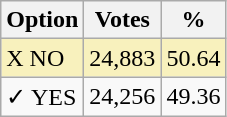<table class="wikitable">
<tr>
<th>Option</th>
<th>Votes</th>
<th>%</th>
</tr>
<tr>
<td style=background:#f8f1bd>X NO</td>
<td style=background:#f8f1bd>24,883</td>
<td style=background:#f8f1bd>50.64</td>
</tr>
<tr>
<td>✓ YES</td>
<td>24,256</td>
<td>49.36</td>
</tr>
</table>
